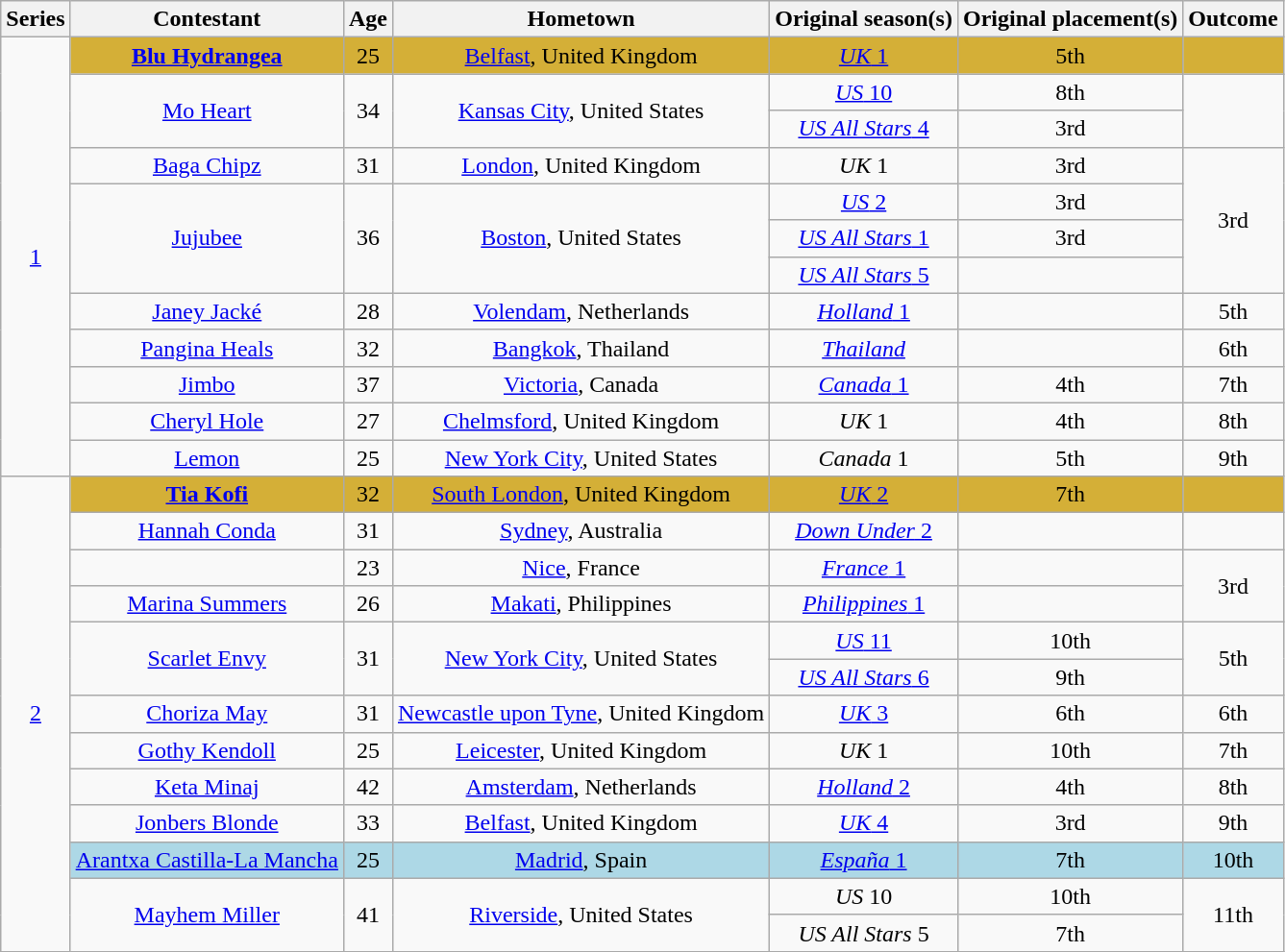<table class="wikitable sortable" style="text-align:center">
<tr>
<th>Series</th>
<th>Contestant</th>
<th>Age</th>
<th>Hometown</th>
<th>Original season(s)</th>
<th>Original placement(s)</th>
<th>Outcome</th>
</tr>
<tr>
<td rowspan="12"><a href='#'>1</a></td>
<td bgcolor="#D4AF37"><strong><a href='#'>Blu Hydrangea</a></strong></td>
<td bgcolor="#D4AF37">25</td>
<td bgcolor="#D4AF37"><a href='#'>Belfast</a>, United Kingdom</td>
<td bgcolor="#D4AF37"><a href='#'><em>UK</em> 1</a></td>
<td bgcolor="#D4AF37">5th</td>
<td bgcolor="#D4AF37"></td>
</tr>
<tr>
<td rowspan="2"><a href='#'>Mo Heart</a></td>
<td rowspan="2">34</td>
<td rowspan="2"><a href='#'>Kansas City</a>, United States</td>
<td><a href='#'><em>US</em> 10</a></td>
<td>8th</td>
<td rowspan="2" nowrap></td>
</tr>
<tr>
<td><a href='#'><em>US All Stars</em> 4</a></td>
<td>3rd</td>
</tr>
<tr>
<td><a href='#'>Baga Chipz</a></td>
<td>31</td>
<td><a href='#'>London</a>, United Kingdom</td>
<td><em>UK</em> 1</td>
<td>3rd</td>
<td rowspan="4">3rd</td>
</tr>
<tr>
<td rowspan="3"><a href='#'>Jujubee</a></td>
<td rowspan="3">36</td>
<td rowspan="3"><a href='#'>Boston</a>, United States</td>
<td><a href='#'><em>US</em> 2</a></td>
<td>3rd</td>
</tr>
<tr>
<td><a href='#'><em>US All Stars</em> 1</a></td>
<td>3rd</td>
</tr>
<tr>
<td><a href='#'><em>US All Stars</em> 5</a></td>
<td></td>
</tr>
<tr>
<td><a href='#'>Janey Jacké</a></td>
<td>28</td>
<td><a href='#'>Volendam</a>, Netherlands</td>
<td><a href='#'><em>Holland</em> 1</a></td>
<td></td>
<td>5th</td>
</tr>
<tr>
<td><a href='#'>Pangina Heals</a></td>
<td>32</td>
<td><a href='#'>Bangkok</a>, Thailand</td>
<td><em><a href='#'>Thailand</a></em></td>
<td></td>
<td>6th</td>
</tr>
<tr>
<td><a href='#'>Jimbo</a></td>
<td>37</td>
<td><a href='#'>Victoria</a>, Canada</td>
<td><a href='#'><em>Canada</em> 1</a></td>
<td>4th</td>
<td>7th</td>
</tr>
<tr>
<td><a href='#'>Cheryl Hole</a></td>
<td>27</td>
<td><a href='#'>Chelmsford</a>, United Kingdom</td>
<td><em>UK</em> 1</td>
<td>4th</td>
<td>8th</td>
</tr>
<tr>
<td><a href='#'>Lemon</a></td>
<td>25</td>
<td><a href='#'>New York City</a>, United States</td>
<td><em>Canada</em> 1</td>
<td>5th</td>
<td>9th</td>
</tr>
<tr>
<td rowspan="13"><a href='#'>2</a></td>
<td bgcolor="#D4AF37"><strong><a href='#'>Tia Kofi</a></strong></td>
<td bgcolor="#D4AF37">32</td>
<td bgcolor="#D4AF37"><a href='#'>South London</a>, United Kingdom</td>
<td bgcolor="#D4AF37"><a href='#'><em>UK</em> 2</a></td>
<td bgcolor="#D4AF37">7th</td>
<td bgcolor="#D4AF37"></td>
</tr>
<tr>
<td><a href='#'>Hannah Conda</a></td>
<td>31</td>
<td><a href='#'>Sydney</a>, Australia</td>
<td nowrap><a href='#'><em>Down Under</em> 2</a></td>
<td></td>
<td></td>
</tr>
<tr>
<td></td>
<td>23</td>
<td><a href='#'>Nice</a>, France</td>
<td><a href='#'><em>France</em> 1</a></td>
<td></td>
<td rowspan="2">3rd</td>
</tr>
<tr>
<td><a href='#'>Marina Summers</a></td>
<td>26</td>
<td><a href='#'>Makati</a>, Philippines</td>
<td><a href='#'><em>Philippines</em> 1</a></td>
<td></td>
</tr>
<tr>
<td rowspan="2"><a href='#'>Scarlet Envy</a></td>
<td rowspan="2">31</td>
<td rowspan="2"><a href='#'>New York City</a>, United States</td>
<td><a href='#'><em>US</em> 11</a></td>
<td>10th</td>
<td rowspan="2">5th</td>
</tr>
<tr>
<td><a href='#'><em>US All Stars</em> 6</a></td>
<td>9th</td>
</tr>
<tr>
<td><a href='#'>Choriza May</a></td>
<td>31</td>
<td nowrap><a href='#'>Newcastle upon Tyne</a>, United Kingdom</td>
<td><a href='#'><em>UK</em> 3</a></td>
<td>6th</td>
<td>6th</td>
</tr>
<tr>
<td><a href='#'>Gothy Kendoll</a></td>
<td>25</td>
<td><a href='#'>Leicester</a>, United Kingdom</td>
<td><em>UK</em> 1</td>
<td>10th</td>
<td>7th</td>
</tr>
<tr>
<td><a href='#'>Keta Minaj</a></td>
<td>42</td>
<td><a href='#'>Amsterdam</a>, Netherlands</td>
<td><a href='#'><em>Holland</em> 2</a></td>
<td>4th</td>
<td>8th</td>
</tr>
<tr>
<td><a href='#'>Jonbers Blonde</a></td>
<td>33</td>
<td><a href='#'>Belfast</a>, United Kingdom</td>
<td><a href='#'><em>UK</em> 4</a></td>
<td>3rd</td>
<td>9th</td>
</tr>
<tr bgcolor="lightblue">
<td nowrap><a href='#'>Arantxa Castilla-La Mancha</a></td>
<td>25</td>
<td><a href='#'>Madrid</a>, Spain</td>
<td><a href='#'><em>España</em> 1</a></td>
<td>7th</td>
<td>10th</td>
</tr>
<tr>
<td rowspan="2"><a href='#'>Mayhem Miller</a></td>
<td rowspan="2">41</td>
<td rowspan="2"><a href='#'>Riverside</a>, United States</td>
<td><em>US</em> 10</td>
<td>10th</td>
<td rowspan="2">11th</td>
</tr>
<tr>
<td><em>US All Stars</em> 5</td>
<td>7th</td>
</tr>
<tr>
</tr>
</table>
